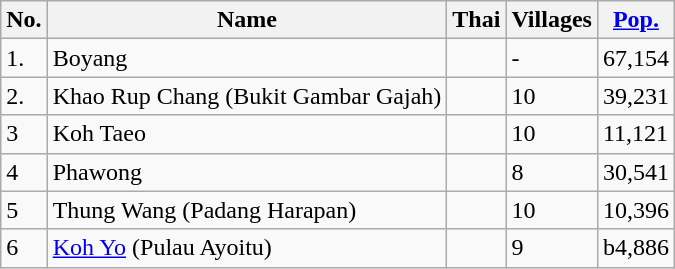<table class="wikitable sortable">
<tr>
<th>No.</th>
<th>Name</th>
<th>Thai</th>
<th>Villages</th>
<th><a href='#'>Pop.</a></th>
</tr>
<tr>
<td>1.</td>
<td>Boyang</td>
<td></td>
<td>-</td>
<td>67,154</td>
</tr>
<tr>
<td>2.</td>
<td>Khao Rup Chang (Bukit Gambar Gajah)</td>
<td></td>
<td>10</td>
<td>39,231</td>
</tr>
<tr>
<td>3</td>
<td>Koh Taeo</td>
<td></td>
<td>10</td>
<td>11,121</td>
</tr>
<tr>
<td> 4</td>
<td>Phawong</td>
<td></td>
<td>8</td>
<td>30,541</td>
</tr>
<tr>
<td>5</td>
<td>Thung Wang (Padang Harapan)</td>
<td></td>
<td>10</td>
<td>10,396</td>
</tr>
<tr>
<td>6</td>
<td><a href='#'>Koh Yo</a> (Pulau Ayoitu)</td>
<td></td>
<td> 9</td>
<td>b4,886</td>
</tr>
</table>
